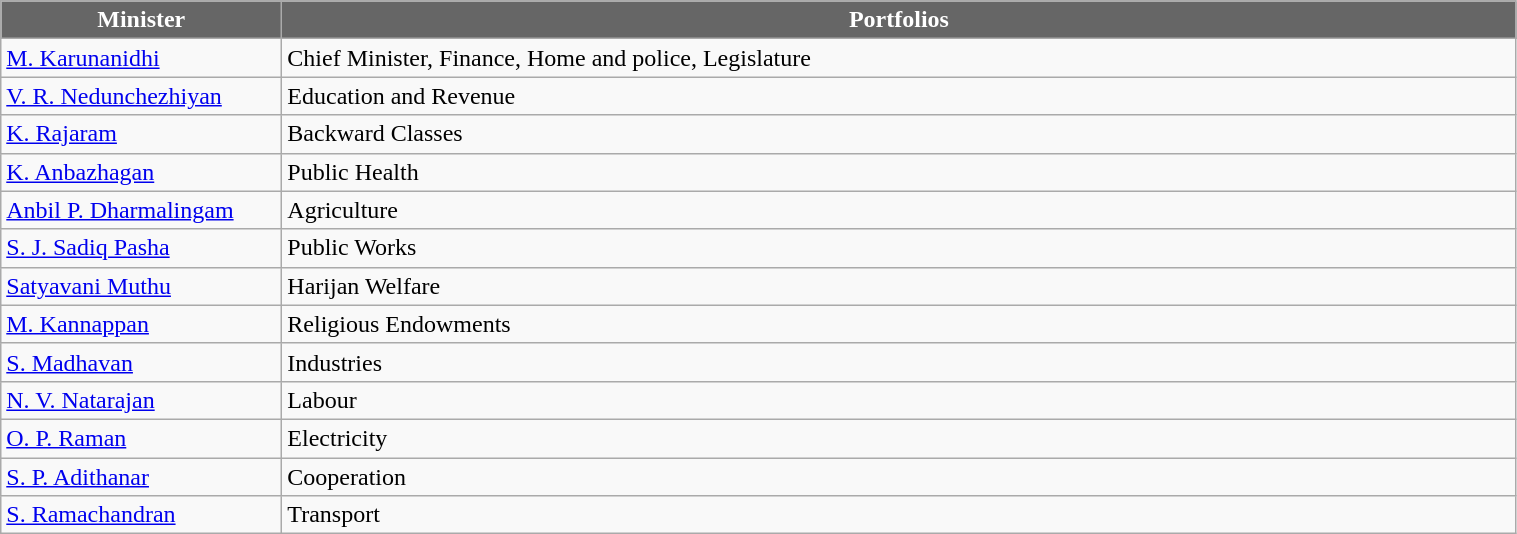<table class="wikitable" width="80%" style="font-size: x-big; font-family: verdana">
<tr>
<th style="background-color:#666666; color:white; width:180px">Minister</th>
<th style="background-color:#666666; color:white">Portfolios</th>
</tr>
<tr -->
<td><a href='#'>M. Karunanidhi</a></td>
<td>Chief Minister, Finance, Home and police, Legislature</td>
</tr>
<tr -->
<td><a href='#'>V. R. Nedunchezhiyan</a></td>
<td>Education and Revenue</td>
</tr>
<tr -->
<td><a href='#'>K. Rajaram</a></td>
<td>Backward Classes</td>
</tr>
<tr -->
<td><a href='#'>K. Anbazhagan</a></td>
<td>Public Health</td>
</tr>
<tr -->
<td><a href='#'>Anbil P. Dharmalingam</a></td>
<td>Agriculture</td>
</tr>
<tr -->
<td><a href='#'>S. J. Sadiq Pasha</a></td>
<td>Public Works</td>
</tr>
<tr -->
<td><a href='#'>Satyavani Muthu</a></td>
<td>Harijan Welfare</td>
</tr>
<tr -->
<td><a href='#'>M. Kannappan</a></td>
<td>Religious Endowments</td>
</tr>
<tr -->
<td><a href='#'>S. Madhavan</a></td>
<td>Industries</td>
</tr>
<tr -->
<td><a href='#'>N. V. Natarajan</a></td>
<td>Labour</td>
</tr>
<tr -->
<td><a href='#'>O. P. Raman</a></td>
<td>Electricity</td>
</tr>
<tr -->
<td><a href='#'>S. P. Adithanar</a></td>
<td>Cooperation</td>
</tr>
<tr -->
<td><a href='#'>S. Ramachandran</a></td>
<td>Transport</td>
</tr>
</table>
